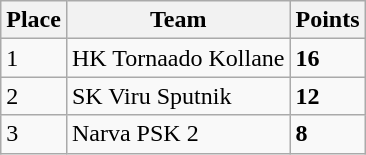<table class="wikitable">
<tr>
<th>Place</th>
<th>Team</th>
<th>Points</th>
</tr>
<tr>
<td>1</td>
<td>HK Tornaado Kollane</td>
<td><strong>16</strong></td>
</tr>
<tr>
<td>2</td>
<td>SK Viru Sputnik</td>
<td><strong>12</strong></td>
</tr>
<tr>
<td>3</td>
<td>Narva PSK 2</td>
<td><strong>8</strong></td>
</tr>
</table>
